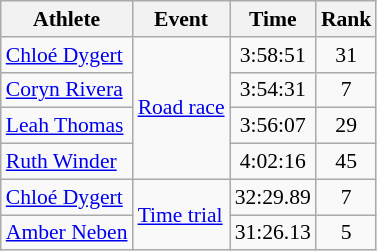<table class=wikitable style="font-size:90%; text-align:center">
<tr>
<th>Athlete</th>
<th>Event</th>
<th>Time</th>
<th>Rank</th>
</tr>
<tr>
<td align=left><a href='#'>Chloé Dygert</a></td>
<td align=left rowspan=4><a href='#'>Road race</a></td>
<td>3:58:51</td>
<td>31</td>
</tr>
<tr>
<td align=left><a href='#'>Coryn Rivera</a></td>
<td>3:54:31</td>
<td>7</td>
</tr>
<tr>
<td align=left><a href='#'>Leah Thomas</a></td>
<td>3:56:07</td>
<td>29</td>
</tr>
<tr>
<td align=left><a href='#'>Ruth Winder</a></td>
<td>4:02:16</td>
<td>45</td>
</tr>
<tr>
<td align=left><a href='#'>Chloé Dygert</a></td>
<td align=left rowspan=2><a href='#'>Time trial</a></td>
<td>32:29.89</td>
<td>7</td>
</tr>
<tr>
<td align=left><a href='#'>Amber Neben</a></td>
<td>31:26.13</td>
<td>5</td>
</tr>
</table>
